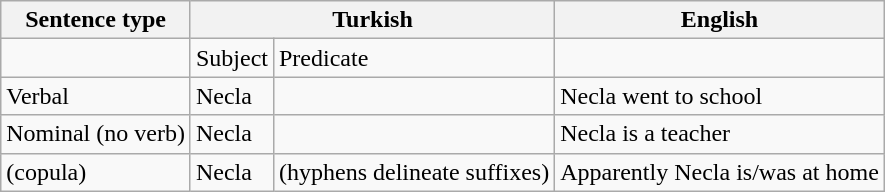<table class="wikitable">
<tr>
<th>Sentence type</th>
<th colspan="2">Turkish</th>
<th>English</th>
</tr>
<tr>
<td></td>
<td>Subject</td>
<td>Predicate</td>
<td></td>
</tr>
<tr>
<td>Verbal</td>
<td>Necla</td>
<td></td>
<td>Necla went to school</td>
</tr>
<tr>
<td>Nominal (no verb)</td>
<td>Necla</td>
<td></td>
<td>Necla is a teacher</td>
</tr>
<tr>
<td>(copula)</td>
<td>Necla</td>
<td> (hyphens delineate suffixes)</td>
<td>Apparently Necla is/was at home</td>
</tr>
</table>
